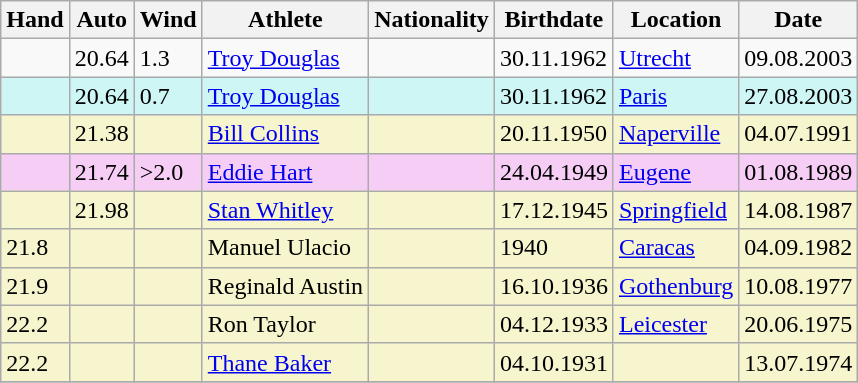<table class="wikitable">
<tr>
<th>Hand</th>
<th>Auto</th>
<th>Wind</th>
<th>Athlete</th>
<th>Nationality</th>
<th>Birthdate</th>
<th>Location</th>
<th>Date</th>
</tr>
<tr>
<td></td>
<td>20.64</td>
<td>1.3</td>
<td><a href='#'>Troy Douglas</a></td>
<td></td>
<td>30.11.1962</td>
<td><a href='#'>Utrecht</a></td>
<td>09.08.2003</td>
</tr>
<tr bgcolor=#CEF6F5>
<td></td>
<td>20.64</td>
<td>0.7</td>
<td><a href='#'>Troy Douglas</a></td>
<td></td>
<td>30.11.1962</td>
<td><a href='#'>Paris</a></td>
<td>27.08.2003</td>
</tr>
<tr bgcolor=#f6F5CE>
<td></td>
<td>21.38</td>
<td></td>
<td><a href='#'>Bill Collins</a></td>
<td></td>
<td>20.11.1950</td>
<td><a href='#'>Naperville</a></td>
<td>04.07.1991</td>
</tr>
<tr bgcolor=#f6CEF5>
<td></td>
<td>21.74</td>
<td>>2.0</td>
<td><a href='#'>Eddie Hart</a></td>
<td></td>
<td>24.04.1949</td>
<td><a href='#'>Eugene</a></td>
<td>01.08.1989</td>
</tr>
<tr bgcolor=#f6F5CE>
<td></td>
<td>21.98</td>
<td></td>
<td><a href='#'>Stan Whitley</a></td>
<td></td>
<td>17.12.1945</td>
<td><a href='#'>Springfield</a></td>
<td>14.08.1987</td>
</tr>
<tr bgcolor=#f6F5CE>
<td>21.8</td>
<td></td>
<td></td>
<td>Manuel Ulacio</td>
<td></td>
<td>1940</td>
<td><a href='#'>Caracas</a></td>
<td>04.09.1982</td>
</tr>
<tr bgcolor=#f6F5CE>
<td>21.9</td>
<td></td>
<td></td>
<td>Reginald Austin</td>
<td></td>
<td>16.10.1936</td>
<td><a href='#'>Gothenburg</a></td>
<td>10.08.1977</td>
</tr>
<tr bgcolor=#f6F5CE>
<td>22.2</td>
<td></td>
<td></td>
<td>Ron Taylor</td>
<td></td>
<td>04.12.1933</td>
<td><a href='#'>Leicester</a></td>
<td>20.06.1975</td>
</tr>
<tr bgcolor=#f6F5CE>
<td>22.2</td>
<td></td>
<td></td>
<td><a href='#'>Thane Baker</a></td>
<td></td>
<td>04.10.1931</td>
<td></td>
<td>13.07.1974</td>
</tr>
<tr>
</tr>
</table>
